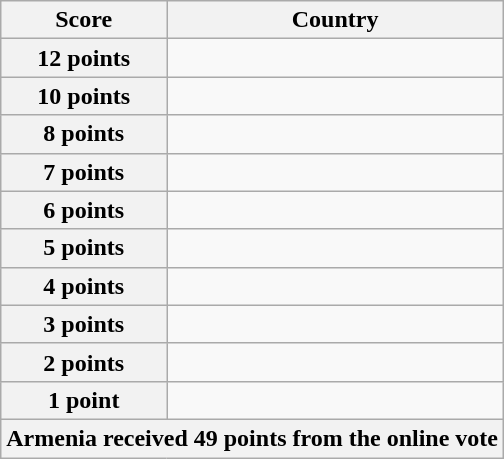<table class="wikitable">
<tr>
<th scope="col" width="33%">Score</th>
<th scope="col">Country</th>
</tr>
<tr>
<th scope="row">12 points</th>
<td></td>
</tr>
<tr>
<th scope="row">10 points</th>
<td></td>
</tr>
<tr>
<th scope="row">8 points</th>
<td></td>
</tr>
<tr>
<th scope="row">7 points</th>
<td></td>
</tr>
<tr>
<th scope="row">6 points</th>
<td></td>
</tr>
<tr>
<th scope="row">5 points</th>
<td></td>
</tr>
<tr>
<th scope="row">4 points</th>
<td {{ubl></td>
</tr>
<tr>
<th scope="row">3 points</th>
<td></td>
</tr>
<tr>
<th scope="row">2 points</th>
<td></td>
</tr>
<tr>
<th scope="row">1 point</th>
<td></td>
</tr>
<tr>
<th colspan="2">Armenia received 49 points from the online vote</th>
</tr>
</table>
